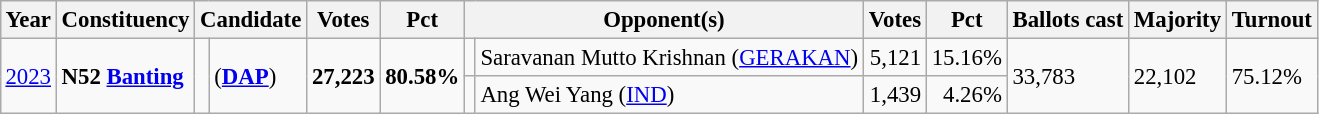<table class="wikitable" style="margin:0.5em ; font-size:95%">
<tr>
<th>Year</th>
<th>Constituency</th>
<th colspan="2">Candidate</th>
<th>Votes</th>
<th>Pct</th>
<th colspan="2">Opponent(s)</th>
<th>Votes</th>
<th>Pct</th>
<th>Ballots cast</th>
<th>Majority</th>
<th>Turnout</th>
</tr>
<tr>
<td rowspan=2><a href='#'>2023</a></td>
<td rowspan=2><strong>N52 <a href='#'>Banting</a></strong></td>
<td rowspan=2 ></td>
<td rowspan=2> (<a href='#'><strong>DAP</strong></a>)</td>
<td rowspan=2 align=right><strong>27,223</strong></td>
<td rowspan=2><strong>80.58%</strong></td>
<td bgcolor=></td>
<td>Saravanan Mutto Krishnan (<a href='#'>GERAKAN</a>)</td>
<td align=right>5,121</td>
<td>15.16%</td>
<td rowspan=2>33,783</td>
<td rowspan=2>22,102</td>
<td rowspan=2>75.12%</td>
</tr>
<tr>
<td></td>
<td>Ang Wei Yang (<a href='#'>IND</a>)</td>
<td align=right>1,439</td>
<td align=right>4.26%</td>
</tr>
</table>
